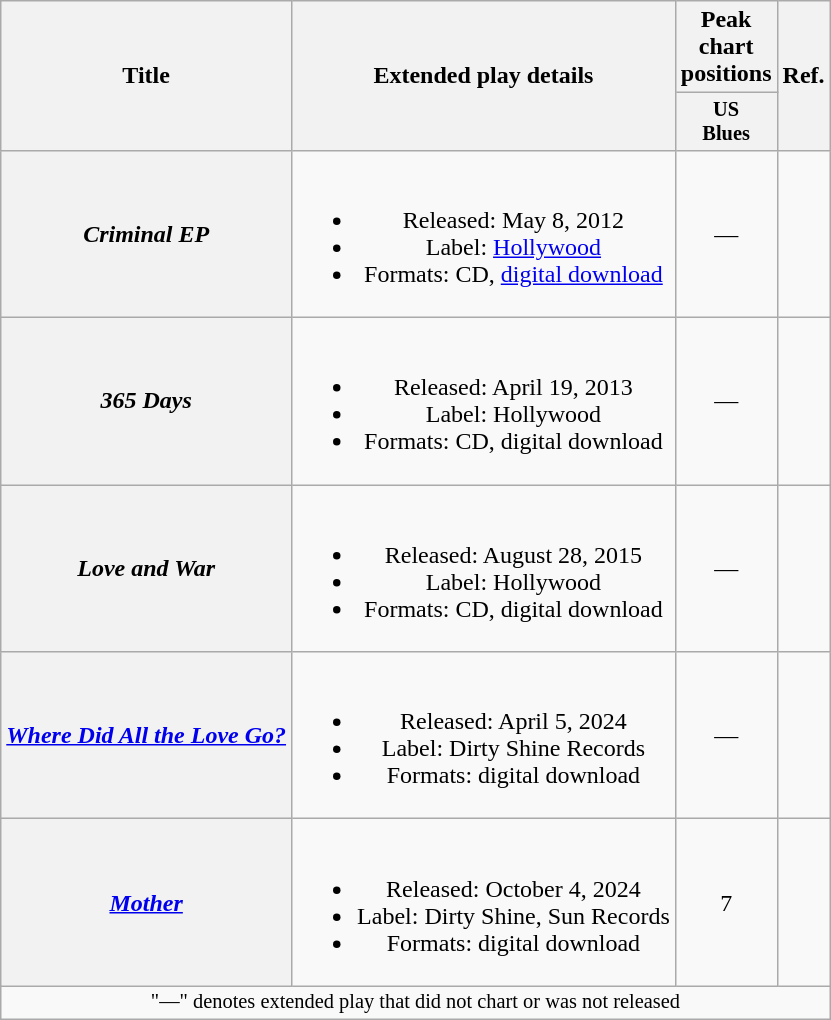<table class="wikitable plainrowheaders" style="text-align:center;">
<tr>
<th rowspan="2" scope="col">Title</th>
<th rowspan="2" scope="col">Extended play details</th>
<th scope="col">Peak chart positions</th>
<th rowspan="2">Ref.</th>
</tr>
<tr>
<th scope="col" style="width:3em;font-size:85%;">US<br>Blues<br></th>
</tr>
<tr>
<th scope="row"><em>Criminal EP</em></th>
<td><br><ul><li>Released: May 8, 2012</li><li>Label: <a href='#'>Hollywood</a></li><li>Formats: CD, <a href='#'>digital download</a></li></ul></td>
<td>—</td>
<td></td>
</tr>
<tr>
<th scope="row"><em>365 Days</em></th>
<td><br><ul><li>Released: April 19, 2013</li><li>Label: Hollywood</li><li>Formats: CD, digital download</li></ul></td>
<td>—</td>
<td></td>
</tr>
<tr>
<th scope="row"><em>Love and War</em></th>
<td><br><ul><li>Released: August 28, 2015</li><li>Label: Hollywood</li><li>Formats: CD, digital download</li></ul></td>
<td>—</td>
<td></td>
</tr>
<tr>
<th scope="row"><em><a href='#'>Where Did All the Love Go?</a></em></th>
<td><br><ul><li>Released: April 5, 2024</li><li>Label: Dirty Shine Records</li><li>Formats: digital download</li></ul></td>
<td>—</td>
<td></td>
</tr>
<tr>
<th scope="row"><em><a href='#'>Mother</a></em></th>
<td><br><ul><li>Released: October 4, 2024</li><li>Label: Dirty Shine, Sun Records</li><li>Formats: digital download</li></ul></td>
<td>7</td>
<td></td>
</tr>
<tr>
<td colspan="4" style="font-size:85%">"—" denotes extended play that did not chart or was not released</td>
</tr>
</table>
